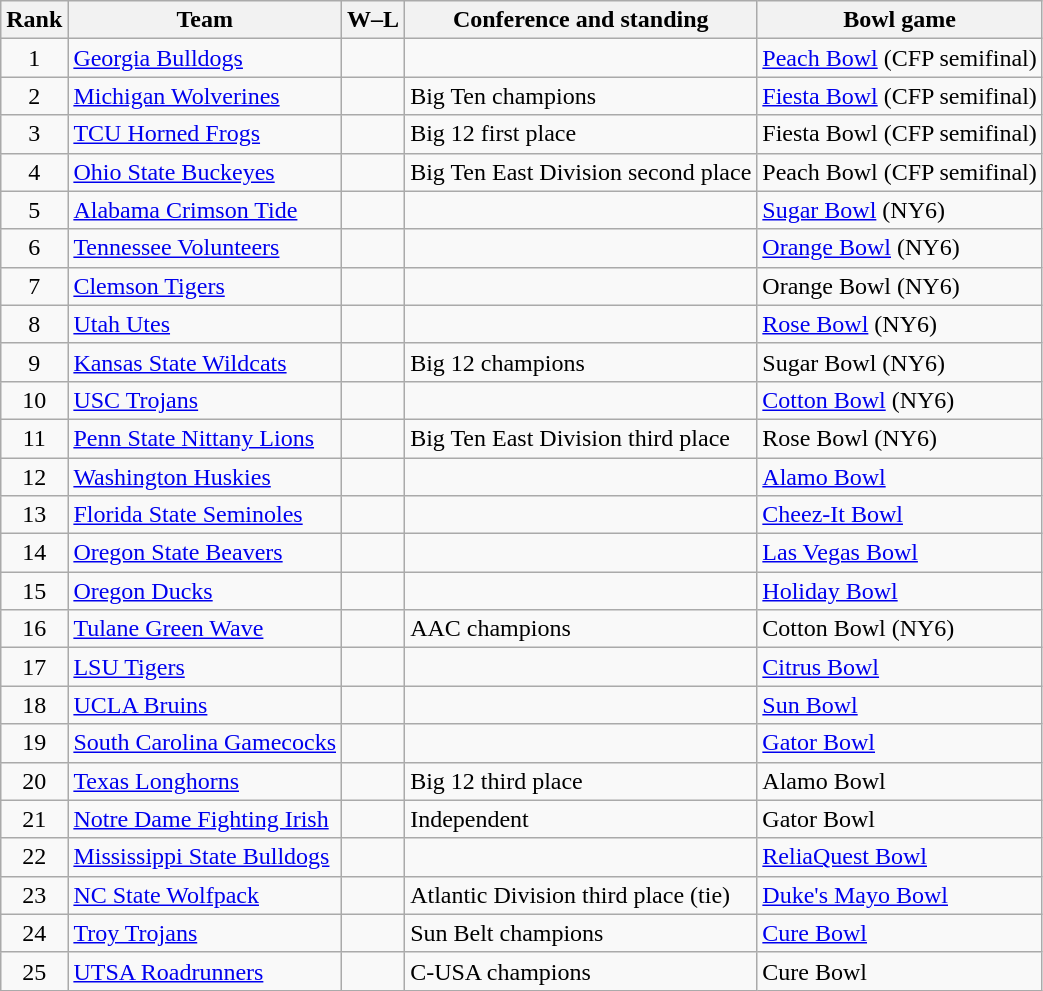<table class="wikitable sortable">
<tr>
<th>Rank</th>
<th>Team</th>
<th>W–L</th>
<th>Conference and standing</th>
<th>Bowl game</th>
</tr>
<tr>
<td align=center>1</td>
<td><a href='#'>Georgia Bulldogs</a></td>
<td align=center></td>
<td></td>
<td><a href='#'>Peach Bowl</a> (CFP semifinal)</td>
</tr>
<tr>
<td align=center>2</td>
<td><a href='#'>Michigan Wolverines</a></td>
<td align=center></td>
<td>Big Ten champions</td>
<td><a href='#'>Fiesta Bowl</a> (CFP semifinal)</td>
</tr>
<tr>
<td align=center>3</td>
<td><a href='#'>TCU Horned Frogs</a></td>
<td align=center></td>
<td>Big 12 first place</td>
<td>Fiesta Bowl (CFP semifinal)</td>
</tr>
<tr>
<td align=center>4</td>
<td><a href='#'>Ohio State Buckeyes</a></td>
<td align=center></td>
<td>Big Ten East Division second place</td>
<td>Peach Bowl (CFP semifinal)</td>
</tr>
<tr>
<td align=center>5</td>
<td><a href='#'>Alabama Crimson Tide</a></td>
<td align=center></td>
<td></td>
<td><a href='#'>Sugar Bowl</a> (NY6)</td>
</tr>
<tr>
<td align=center>6</td>
<td><a href='#'>Tennessee Volunteers</a></td>
<td align=center></td>
<td></td>
<td><a href='#'>Orange Bowl</a> (NY6)</td>
</tr>
<tr>
<td align=center>7</td>
<td><a href='#'>Clemson Tigers</a></td>
<td align=center></td>
<td></td>
<td>Orange Bowl (NY6)</td>
</tr>
<tr>
<td align=center>8</td>
<td><a href='#'>Utah Utes</a></td>
<td align=center></td>
<td></td>
<td><a href='#'>Rose Bowl</a> (NY6)</td>
</tr>
<tr>
<td align=center>9</td>
<td><a href='#'>Kansas State Wildcats</a></td>
<td align=center></td>
<td>Big 12 champions</td>
<td>Sugar Bowl (NY6)</td>
</tr>
<tr>
<td align=center>10</td>
<td><a href='#'>USC Trojans</a></td>
<td align=center></td>
<td></td>
<td><a href='#'>Cotton Bowl</a> (NY6)</td>
</tr>
<tr>
<td align=center>11</td>
<td><a href='#'>Penn State Nittany Lions</a></td>
<td align=center></td>
<td>Big Ten East Division third place</td>
<td>Rose Bowl (NY6)</td>
</tr>
<tr>
<td align=center>12</td>
<td><a href='#'>Washington Huskies</a></td>
<td align=center></td>
<td></td>
<td><a href='#'>Alamo Bowl</a></td>
</tr>
<tr>
<td align=center>13</td>
<td><a href='#'>Florida State Seminoles</a></td>
<td align=center></td>
<td></td>
<td><a href='#'>Cheez-It Bowl</a></td>
</tr>
<tr>
<td align=center>14</td>
<td><a href='#'>Oregon State Beavers</a></td>
<td align=center></td>
<td></td>
<td><a href='#'>Las Vegas Bowl</a></td>
</tr>
<tr>
<td align=center>15</td>
<td><a href='#'>Oregon Ducks</a></td>
<td align=center></td>
<td></td>
<td><a href='#'>Holiday Bowl</a></td>
</tr>
<tr>
<td align=center>16</td>
<td><a href='#'>Tulane Green Wave</a></td>
<td align=center></td>
<td>AAC champions</td>
<td>Cotton Bowl (NY6)</td>
</tr>
<tr>
<td align=center>17</td>
<td><a href='#'>LSU Tigers</a></td>
<td align=center></td>
<td></td>
<td><a href='#'>Citrus Bowl</a></td>
</tr>
<tr>
<td align=center>18</td>
<td><a href='#'>UCLA Bruins</a></td>
<td align=center></td>
<td></td>
<td><a href='#'>Sun Bowl</a></td>
</tr>
<tr>
<td align=center>19</td>
<td><a href='#'>South Carolina Gamecocks</a></td>
<td align=center></td>
<td></td>
<td><a href='#'>Gator Bowl</a></td>
</tr>
<tr>
<td align=center>20</td>
<td><a href='#'>Texas Longhorns</a></td>
<td align=center></td>
<td>Big 12 third place</td>
<td>Alamo Bowl</td>
</tr>
<tr>
<td align=center>21</td>
<td><a href='#'>Notre Dame Fighting Irish</a></td>
<td align=center></td>
<td>Independent</td>
<td>Gator Bowl</td>
</tr>
<tr>
<td align=center>22</td>
<td><a href='#'>Mississippi State Bulldogs</a></td>
<td align=center></td>
<td></td>
<td><a href='#'>ReliaQuest Bowl</a></td>
</tr>
<tr>
<td align=center>23</td>
<td><a href='#'>NC State Wolfpack</a></td>
<td align=center></td>
<td> Atlantic Division third place (tie)</td>
<td><a href='#'>Duke's Mayo Bowl</a></td>
</tr>
<tr>
<td align=center>24</td>
<td><a href='#'>Troy Trojans</a></td>
<td align=center></td>
<td>Sun Belt champions</td>
<td><a href='#'>Cure Bowl</a></td>
</tr>
<tr>
<td align=center>25</td>
<td><a href='#'>UTSA Roadrunners</a></td>
<td align=center></td>
<td>C-USA champions</td>
<td>Cure Bowl</td>
</tr>
</table>
